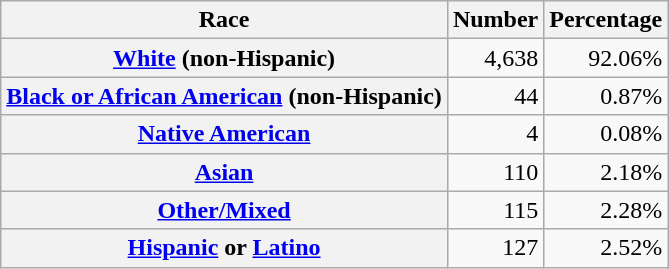<table class="wikitable" style="text-align:right">
<tr>
<th scope="col">Race</th>
<th scope="col">Number</th>
<th scope="col">Percentage</th>
</tr>
<tr>
<th scope="row"><a href='#'>White</a> (non-Hispanic)</th>
<td>4,638</td>
<td>92.06%</td>
</tr>
<tr>
<th scope="row"><a href='#'>Black or African American</a> (non-Hispanic)</th>
<td>44</td>
<td>0.87%</td>
</tr>
<tr>
<th scope="row"><a href='#'>Native American</a></th>
<td>4</td>
<td>0.08%</td>
</tr>
<tr>
<th scope="row"><a href='#'>Asian</a></th>
<td>110</td>
<td>2.18%</td>
</tr>
<tr>
<th scope="row"><a href='#'>Other/Mixed</a></th>
<td>115</td>
<td>2.28%</td>
</tr>
<tr>
<th scope="row"><a href='#'>Hispanic</a> or <a href='#'>Latino</a></th>
<td>127</td>
<td>2.52%</td>
</tr>
</table>
